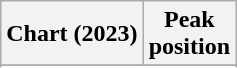<table class="wikitable sortable plainrowheaders" style="text-align:center">
<tr>
<th scope="col">Chart (2023)</th>
<th scope="col">Peak<br>position</th>
</tr>
<tr>
</tr>
<tr>
</tr>
<tr>
</tr>
<tr>
</tr>
</table>
